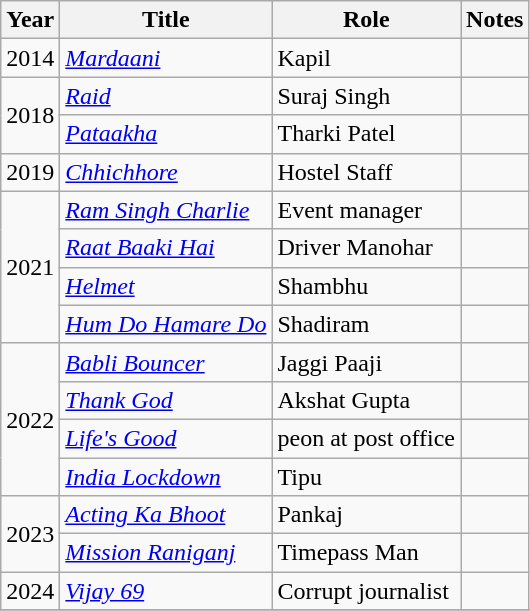<table class="wikitable plainrowheaders sortable">
<tr>
<th scope="col">Year</th>
<th scope="col">Title</th>
<th scope="col">Role</th>
<th class="unsortable">Notes</th>
</tr>
<tr>
<td>2014</td>
<td><em><a href='#'>Mardaani</a></em></td>
<td>Kapil</td>
<td></td>
</tr>
<tr>
<td rowspan="2">2018</td>
<td><em><a href='#'>Raid</a></em></td>
<td>Suraj Singh</td>
<td></td>
</tr>
<tr>
<td><em><a href='#'>Pataakha</a></em></td>
<td>Tharki Patel</td>
<td></td>
</tr>
<tr>
<td>2019</td>
<td><em><a href='#'>Chhichhore</a></em></td>
<td>Hostel Staff</td>
<td></td>
</tr>
<tr>
<td rowspan="4">2021</td>
<td><em><a href='#'>Ram Singh Charlie</a></em></td>
<td>Event manager</td>
<td></td>
</tr>
<tr>
<td><em><a href='#'>Raat Baaki Hai</a></em></td>
<td>Driver Manohar</td>
<td></td>
</tr>
<tr>
<td><em><a href='#'>Helmet</a></em></td>
<td>Shambhu</td>
<td></td>
</tr>
<tr>
<td><em><a href='#'>Hum Do Hamare Do</a></em></td>
<td>Shadiram</td>
<td></td>
</tr>
<tr>
<td rowspan="4">2022</td>
<td><em><a href='#'>Babli Bouncer</a></em></td>
<td>Jaggi Paaji</td>
<td></td>
</tr>
<tr>
<td><em><a href='#'>Thank God</a></em></td>
<td>Akshat Gupta</td>
<td></td>
</tr>
<tr>
<td><em><a href='#'>Life's Good</a></em></td>
<td>peon at post office</td>
<td></td>
</tr>
<tr>
<td><em><a href='#'>India Lockdown</a></em></td>
<td>Tipu</td>
<td></td>
</tr>
<tr>
<td rowspan="2">2023</td>
<td><em><a href='#'>Acting Ka Bhoot</a></em></td>
<td>Pankaj</td>
<td></td>
</tr>
<tr>
<td><em><a href='#'>Mission Raniganj</a></em></td>
<td>Timepass Man</td>
<td></td>
</tr>
<tr>
<td>2024</td>
<td><em><a href='#'>Vijay 69</a></em></td>
<td>Corrupt journalist</td>
<td></td>
</tr>
<tr>
</tr>
</table>
